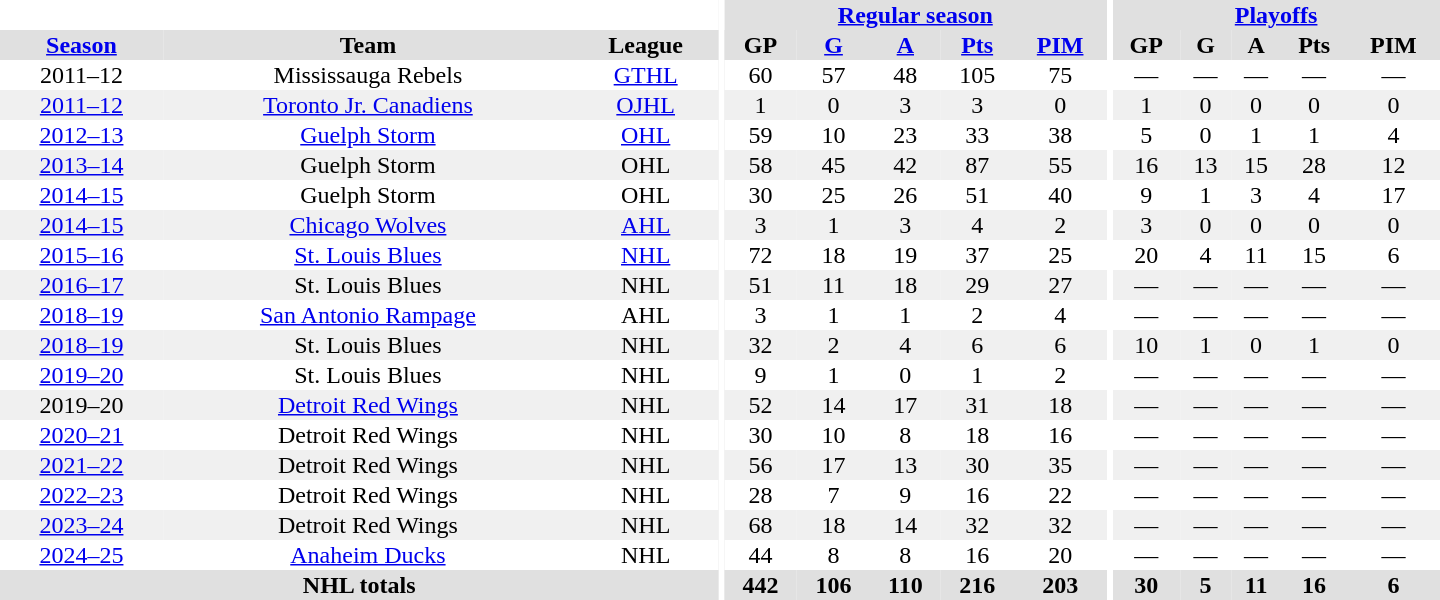<table border="0" cellpadding="1" cellspacing="0" style="text-align:center; width:60em">
<tr bgcolor="#e0e0e0">
<th colspan="3" bgcolor="#ffffff"></th>
<th rowspan="99" bgcolor="#ffffff"></th>
<th colspan="5"><a href='#'>Regular season</a></th>
<th rowspan="99" bgcolor="#ffffff"></th>
<th colspan="5"><a href='#'>Playoffs</a></th>
</tr>
<tr bgcolor="#e0e0e0">
<th><a href='#'>Season</a></th>
<th>Team</th>
<th>League</th>
<th>GP</th>
<th><a href='#'>G</a></th>
<th><a href='#'>A</a></th>
<th><a href='#'>Pts</a></th>
<th><a href='#'>PIM</a></th>
<th>GP</th>
<th>G</th>
<th>A</th>
<th>Pts</th>
<th>PIM</th>
</tr>
<tr>
<td>2011–12</td>
<td>Mississauga Rebels</td>
<td><a href='#'>GTHL</a></td>
<td>60</td>
<td>57</td>
<td>48</td>
<td>105</td>
<td>75</td>
<td>—</td>
<td>—</td>
<td>—</td>
<td>—</td>
<td>—</td>
</tr>
<tr bgcolor="#f0f0f0">
<td><a href='#'>2011–12</a></td>
<td><a href='#'>Toronto Jr. Canadiens</a></td>
<td><a href='#'>OJHL</a></td>
<td>1</td>
<td>0</td>
<td>3</td>
<td>3</td>
<td>0</td>
<td>1</td>
<td>0</td>
<td>0</td>
<td>0</td>
<td>0</td>
</tr>
<tr>
<td><a href='#'>2012–13</a></td>
<td><a href='#'>Guelph Storm</a></td>
<td><a href='#'>OHL</a></td>
<td>59</td>
<td>10</td>
<td>23</td>
<td>33</td>
<td>38</td>
<td>5</td>
<td>0</td>
<td>1</td>
<td>1</td>
<td>4</td>
</tr>
<tr bgcolor="#f0f0f0">
<td><a href='#'>2013–14</a></td>
<td>Guelph Storm</td>
<td>OHL</td>
<td>58</td>
<td>45</td>
<td>42</td>
<td>87</td>
<td>55</td>
<td>16</td>
<td>13</td>
<td>15</td>
<td>28</td>
<td>12</td>
</tr>
<tr>
<td><a href='#'>2014–15</a></td>
<td>Guelph Storm</td>
<td>OHL</td>
<td>30</td>
<td>25</td>
<td>26</td>
<td>51</td>
<td>40</td>
<td>9</td>
<td>1</td>
<td>3</td>
<td>4</td>
<td>17</td>
</tr>
<tr bgcolor="#f0f0f0">
<td><a href='#'>2014–15</a></td>
<td><a href='#'>Chicago Wolves</a></td>
<td><a href='#'>AHL</a></td>
<td>3</td>
<td>1</td>
<td>3</td>
<td>4</td>
<td>2</td>
<td>3</td>
<td>0</td>
<td>0</td>
<td>0</td>
<td>0</td>
</tr>
<tr>
<td><a href='#'>2015–16</a></td>
<td><a href='#'>St. Louis Blues</a></td>
<td><a href='#'>NHL</a></td>
<td>72</td>
<td>18</td>
<td>19</td>
<td>37</td>
<td>25</td>
<td>20</td>
<td>4</td>
<td>11</td>
<td>15</td>
<td>6</td>
</tr>
<tr bgcolor="#f0f0f0">
<td><a href='#'>2016–17</a></td>
<td>St. Louis Blues</td>
<td>NHL</td>
<td>51</td>
<td>11</td>
<td>18</td>
<td>29</td>
<td>27</td>
<td>—</td>
<td>—</td>
<td>—</td>
<td>—</td>
<td>—</td>
</tr>
<tr>
<td><a href='#'>2018–19</a></td>
<td><a href='#'>San Antonio Rampage</a></td>
<td>AHL</td>
<td>3</td>
<td>1</td>
<td>1</td>
<td>2</td>
<td>4</td>
<td>—</td>
<td>—</td>
<td>—</td>
<td>—</td>
<td>—</td>
</tr>
<tr bgcolor="#f0f0f0">
<td><a href='#'>2018–19</a></td>
<td>St. Louis Blues</td>
<td>NHL</td>
<td>32</td>
<td>2</td>
<td>4</td>
<td>6</td>
<td>6</td>
<td>10</td>
<td>1</td>
<td>0</td>
<td>1</td>
<td>0</td>
</tr>
<tr>
<td><a href='#'>2019–20</a></td>
<td>St. Louis Blues</td>
<td>NHL</td>
<td>9</td>
<td>1</td>
<td>0</td>
<td>1</td>
<td>2</td>
<td>—</td>
<td>—</td>
<td>—</td>
<td>—</td>
<td>—</td>
</tr>
<tr bgcolor="#f0f0f0">
<td>2019–20</td>
<td><a href='#'>Detroit Red Wings</a></td>
<td>NHL</td>
<td>52</td>
<td>14</td>
<td>17</td>
<td>31</td>
<td>18</td>
<td>—</td>
<td>—</td>
<td>—</td>
<td>—</td>
<td>—</td>
</tr>
<tr>
<td><a href='#'>2020–21</a></td>
<td>Detroit Red Wings</td>
<td>NHL</td>
<td>30</td>
<td>10</td>
<td>8</td>
<td>18</td>
<td>16</td>
<td>—</td>
<td>—</td>
<td>—</td>
<td>—</td>
<td>—</td>
</tr>
<tr bgcolor="#f0f0f0">
<td><a href='#'>2021–22</a></td>
<td>Detroit Red Wings</td>
<td>NHL</td>
<td>56</td>
<td>17</td>
<td>13</td>
<td>30</td>
<td>35</td>
<td>—</td>
<td>—</td>
<td>—</td>
<td>—</td>
<td>—</td>
</tr>
<tr>
<td><a href='#'>2022–23</a></td>
<td>Detroit Red Wings</td>
<td>NHL</td>
<td>28</td>
<td>7</td>
<td>9</td>
<td>16</td>
<td>22</td>
<td>—</td>
<td>—</td>
<td>—</td>
<td>—</td>
<td>—</td>
</tr>
<tr bgcolor="#f0f0f0">
<td><a href='#'>2023–24</a></td>
<td>Detroit Red Wings</td>
<td>NHL</td>
<td>68</td>
<td>18</td>
<td>14</td>
<td>32</td>
<td>32</td>
<td>—</td>
<td>—</td>
<td>—</td>
<td>—</td>
<td>—</td>
</tr>
<tr>
<td><a href='#'>2024–25</a></td>
<td><a href='#'>Anaheim Ducks</a></td>
<td>NHL</td>
<td>44</td>
<td>8</td>
<td>8</td>
<td>16</td>
<td>20</td>
<td>—</td>
<td>—</td>
<td>—</td>
<td>—</td>
<td>—</td>
</tr>
<tr bgcolor="#e0e0e0">
<th colspan="3">NHL totals</th>
<th>442</th>
<th>106</th>
<th>110</th>
<th>216</th>
<th>203</th>
<th>30</th>
<th>5</th>
<th>11</th>
<th>16</th>
<th>6</th>
</tr>
</table>
